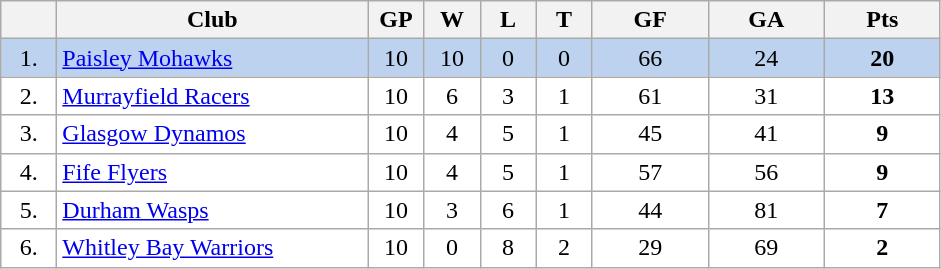<table class="wikitable">
<tr>
<th width="30"></th>
<th width="200">Club</th>
<th width="30">GP</th>
<th width="30">W</th>
<th width="30">L</th>
<th width="30">T</th>
<th width="70">GF</th>
<th width="70">GA</th>
<th width="70">Pts</th>
</tr>
<tr bgcolor="#BCD2EE" align="center">
<td>1.</td>
<td align="left"><a href='#'>Paisley Mohawks</a></td>
<td>10</td>
<td>10</td>
<td>0</td>
<td>0</td>
<td>66</td>
<td>24</td>
<td><strong>20</strong></td>
</tr>
<tr bgcolor="#FFFFFF" align="center">
<td>2.</td>
<td align="left"><a href='#'>Murrayfield Racers</a></td>
<td>10</td>
<td>6</td>
<td>3</td>
<td>1</td>
<td>61</td>
<td>31</td>
<td><strong>13</strong></td>
</tr>
<tr bgcolor="#FFFFFF" align="center">
<td>3.</td>
<td align="left"><a href='#'>Glasgow Dynamos</a></td>
<td>10</td>
<td>4</td>
<td>5</td>
<td>1</td>
<td>45</td>
<td>41</td>
<td><strong>9</strong></td>
</tr>
<tr bgcolor="#FFFFFF" align="center">
<td>4.</td>
<td align="left"><a href='#'>Fife Flyers</a></td>
<td>10</td>
<td>4</td>
<td>5</td>
<td>1</td>
<td>57</td>
<td>56</td>
<td><strong>9</strong></td>
</tr>
<tr bgcolor="#FFFFFF" align="center">
<td>5.</td>
<td align="left"><a href='#'>Durham Wasps</a></td>
<td>10</td>
<td>3</td>
<td>6</td>
<td>1</td>
<td>44</td>
<td>81</td>
<td><strong>7</strong></td>
</tr>
<tr bgcolor="#FFFFFF" align="center">
<td>6.</td>
<td align="left"><a href='#'>Whitley Bay Warriors</a></td>
<td>10</td>
<td>0</td>
<td>8</td>
<td>2</td>
<td>29</td>
<td>69</td>
<td><strong>2</strong></td>
</tr>
</table>
